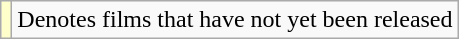<table class="wikitable">
<tr>
<td style="background:#FFFFCC;"></td>
<td>Denotes films that have not yet been released</td>
</tr>
</table>
